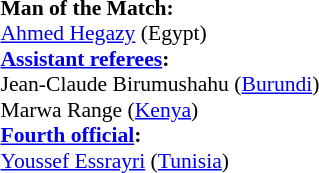<table width=50% style="font-size:90%">
<tr>
<td><br><strong>Man of the Match:</strong>
<br><a href='#'>Ahmed Hegazy</a> (Egypt)<br><strong><a href='#'>Assistant referees</a>:</strong>
<br>Jean-Claude Birumushahu (<a href='#'>Burundi</a>)
<br>Marwa Range (<a href='#'>Kenya</a>)
<br><strong><a href='#'>Fourth official</a>:</strong>
<br><a href='#'>Youssef Essrayri</a> (<a href='#'>Tunisia</a>)</td>
</tr>
</table>
